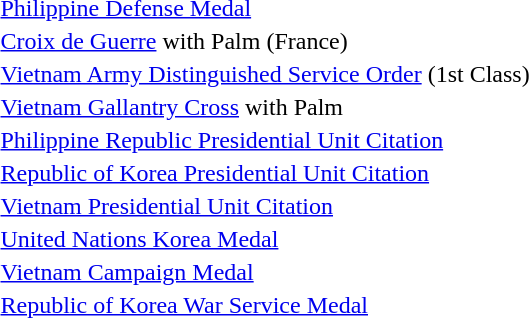<table>
<tr>
<td></td>
<td><a href='#'>Philippine Defense Medal</a></td>
</tr>
<tr>
<td></td>
<td><a href='#'>Croix de Guerre</a> with Palm (France)</td>
</tr>
<tr>
<td></td>
<td><a href='#'>Vietnam Army Distinguished Service Order</a> (1st Class)</td>
</tr>
<tr>
<td></td>
<td><a href='#'>Vietnam Gallantry Cross</a> with Palm</td>
</tr>
<tr>
<td></td>
<td><a href='#'>Philippine Republic Presidential Unit Citation</a></td>
</tr>
<tr>
<td></td>
<td><a href='#'>Republic of Korea Presidential Unit Citation</a></td>
</tr>
<tr>
<td></td>
<td><a href='#'>Vietnam Presidential Unit Citation</a></td>
</tr>
<tr>
<td></td>
<td><a href='#'>United Nations Korea Medal</a></td>
</tr>
<tr>
<td></td>
<td><a href='#'>Vietnam Campaign Medal</a></td>
</tr>
<tr>
<td></td>
<td><a href='#'>Republic of Korea War Service Medal</a></td>
</tr>
</table>
